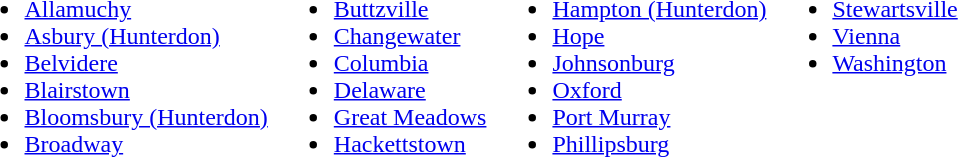<table>
<tr valign=top>
<td><br><ul><li><a href='#'>Allamuchy</a></li><li><a href='#'>Asbury (Hunterdon)</a></li><li><a href='#'>Belvidere</a></li><li><a href='#'>Blairstown</a></li><li><a href='#'>Bloomsbury (Hunterdon)</a></li><li><a href='#'>Broadway</a></li></ul></td>
<td><br><ul><li><a href='#'>Buttzville</a></li><li><a href='#'>Changewater</a></li><li><a href='#'>Columbia</a></li><li><a href='#'>Delaware</a></li><li><a href='#'>Great Meadows</a></li><li><a href='#'>Hackettstown</a></li></ul></td>
<td><br><ul><li><a href='#'>Hampton (Hunterdon)</a></li><li><a href='#'>Hope</a></li><li><a href='#'>Johnsonburg</a></li><li><a href='#'>Oxford</a></li><li><a href='#'>Port Murray</a></li><li><a href='#'>Phillipsburg</a></li></ul></td>
<td><br><ul><li><a href='#'>Stewartsville</a></li><li><a href='#'>Vienna</a></li><li><a href='#'>Washington</a></li></ul></td>
</tr>
</table>
